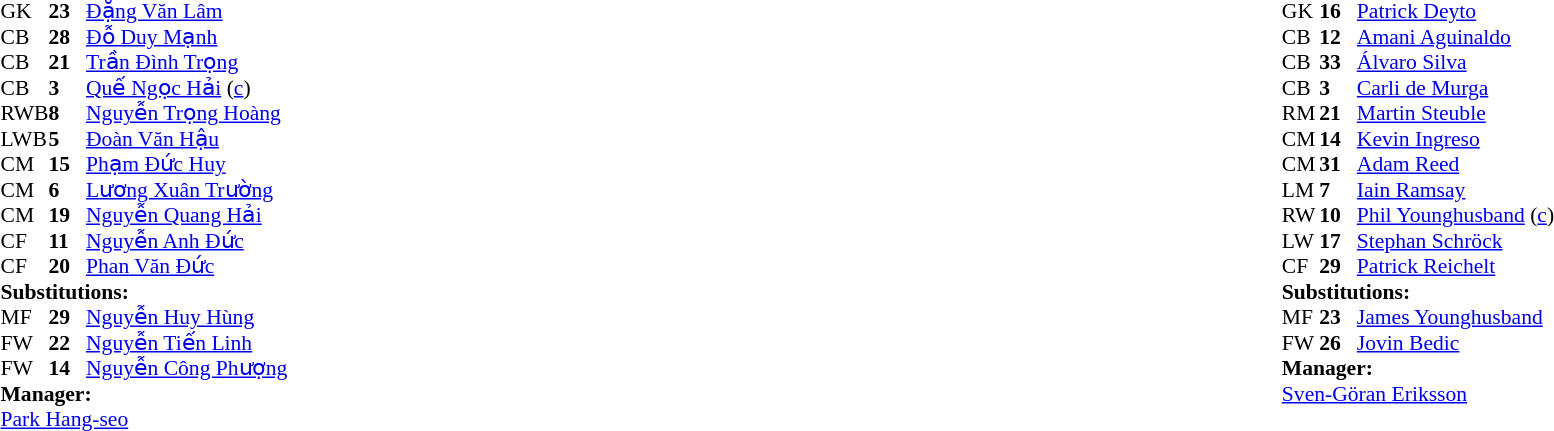<table width="100%">
<tr>
<td valign="top" width="40%"><br><table style="font-size:90%;" cellspacing="0" cellpadding="0">
<tr>
<th width="25"></th>
<th width="25"></th>
</tr>
<tr>
<td>GK</td>
<td><strong>23</strong></td>
<td><a href='#'>Đặng Văn Lâm</a></td>
</tr>
<tr>
<td>CB</td>
<td><strong>28</strong></td>
<td><a href='#'>Đỗ Duy Mạnh</a></td>
</tr>
<tr>
<td>CB</td>
<td><strong>21</strong></td>
<td><a href='#'>Trần Đình Trọng</a></td>
</tr>
<tr>
<td>CB</td>
<td><strong>3</strong></td>
<td><a href='#'>Quế Ngọc Hải</a> (<a href='#'>c</a>)</td>
</tr>
<tr>
<td>RWB</td>
<td><strong>8</strong></td>
<td><a href='#'>Nguyễn Trọng Hoàng</a></td>
</tr>
<tr>
<td>LWB</td>
<td><strong>5</strong></td>
<td><a href='#'>Đoàn Văn Hậu</a></td>
</tr>
<tr>
<td>CM</td>
<td><strong>15</strong></td>
<td><a href='#'>Phạm Đức Huy</a></td>
<td></td>
<td></td>
</tr>
<tr>
<td>CM</td>
<td><strong>6</strong></td>
<td><a href='#'>Lương Xuân Trường</a></td>
<td></td>
<td></td>
</tr>
<tr>
<td>CM</td>
<td><strong>19</strong></td>
<td><a href='#'>Nguyễn Quang Hải</a></td>
</tr>
<tr>
<td>CF</td>
<td><strong>11</strong></td>
<td><a href='#'>Nguyễn Anh Đức</a></td>
<td></td>
<td></td>
</tr>
<tr>
<td>CF</td>
<td><strong>20</strong></td>
<td><a href='#'>Phan Văn Đức</a></td>
</tr>
<tr>
<td colspan=3><strong>Substitutions:</strong></td>
</tr>
<tr>
<td>MF</td>
<td><strong>29</strong></td>
<td><a href='#'>Nguyễn Huy Hùng</a></td>
<td></td>
<td></td>
</tr>
<tr>
<td>FW</td>
<td><strong>22</strong></td>
<td><a href='#'>Nguyễn Tiến Linh</a></td>
<td></td>
<td></td>
</tr>
<tr>
<td>FW</td>
<td><strong>14</strong></td>
<td><a href='#'>Nguyễn Công Phượng</a></td>
<td></td>
<td></td>
</tr>
<tr>
<td colspan=3><strong>Manager:</strong></td>
</tr>
<tr>
<td colspan=4> <a href='#'>Park Hang-seo</a></td>
</tr>
</table>
</td>
<td valign="top"></td>
<td valign="top" width="50%"><br><table style="font-size:90%;" cellspacing="0" cellpadding="0" align="center">
<tr>
<th width=25></th>
<th width=25></th>
</tr>
<tr>
<td>GK</td>
<td><strong>16</strong></td>
<td><a href='#'>Patrick Deyto</a></td>
</tr>
<tr>
<td>CB</td>
<td><strong>12</strong></td>
<td><a href='#'>Amani Aguinaldo</a></td>
</tr>
<tr>
<td>CB</td>
<td><strong>33</strong></td>
<td><a href='#'>Álvaro Silva</a></td>
</tr>
<tr>
<td>CB</td>
<td><strong>3</strong></td>
<td><a href='#'>Carli de Murga</a></td>
<td></td>
<td></td>
</tr>
<tr>
<td>RM</td>
<td><strong>21</strong></td>
<td><a href='#'>Martin Steuble</a></td>
</tr>
<tr>
<td>CM</td>
<td><strong>14</strong></td>
<td><a href='#'>Kevin Ingreso</a></td>
<td></td>
<td></td>
</tr>
<tr>
<td>CM</td>
<td><strong>31</strong></td>
<td><a href='#'>Adam Reed</a></td>
</tr>
<tr>
<td>LM</td>
<td><strong>7</strong></td>
<td><a href='#'>Iain Ramsay</a></td>
</tr>
<tr>
<td>RW</td>
<td><strong>10</strong></td>
<td><a href='#'>Phil Younghusband</a> (<a href='#'>c</a>)</td>
</tr>
<tr>
<td>LW</td>
<td><strong>17</strong></td>
<td><a href='#'>Stephan Schröck</a></td>
<td></td>
</tr>
<tr>
<td>CF</td>
<td><strong>29</strong></td>
<td><a href='#'>Patrick Reichelt</a></td>
<td></td>
</tr>
<tr>
<td colspan=3><strong>Substitutions:</strong></td>
</tr>
<tr>
<td>MF</td>
<td><strong>23</strong></td>
<td><a href='#'>James Younghusband</a></td>
<td></td>
<td></td>
</tr>
<tr>
<td>FW</td>
<td><strong>26</strong></td>
<td><a href='#'>Jovin Bedic</a></td>
<td></td>
<td></td>
</tr>
<tr>
<td colspan=3><strong>Manager:</strong></td>
</tr>
<tr>
<td colspan=4> <a href='#'>Sven-Göran Eriksson</a></td>
</tr>
</table>
</td>
</tr>
</table>
